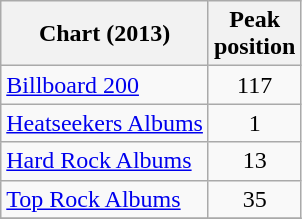<table class="wikitable">
<tr>
<th>Chart (2013)</th>
<th>Peak<br>position</th>
</tr>
<tr>
<td><a href='#'>Billboard 200</a></td>
<td align="center">117</td>
</tr>
<tr>
<td><a href='#'>Heatseekers Albums</a></td>
<td align="center">1</td>
</tr>
<tr>
<td><a href='#'>Hard Rock Albums</a></td>
<td align="center">13</td>
</tr>
<tr>
<td><a href='#'>Top Rock Albums</a></td>
<td align="center">35</td>
</tr>
<tr>
</tr>
</table>
